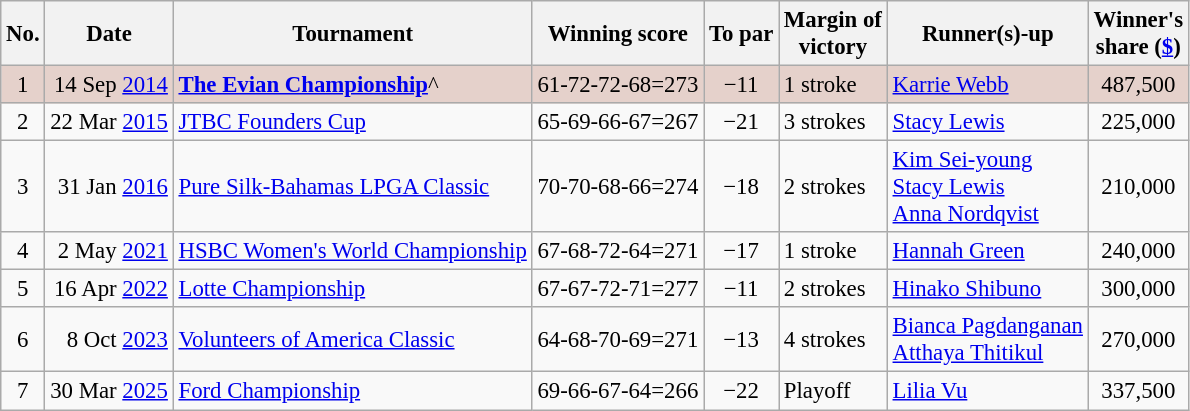<table class="wikitable" style="font-size:95%;">
<tr>
<th>No.</th>
<th>Date</th>
<th>Tournament</th>
<th>Winning score</th>
<th>To par</th>
<th>Margin of<br>victory</th>
<th>Runner(s)-up</th>
<th>Winner's<br>share (<a href='#'>$</a>)</th>
</tr>
<tr style="background:#e5d1cb;">
<td align=center>1</td>
<td align=right>14 Sep <a href='#'>2014</a></td>
<td><strong><a href='#'>The Evian Championship</a></strong>^</td>
<td align=right>61-72-72-68=273</td>
<td align=center>−11</td>
<td>1 stroke</td>
<td> <a href='#'>Karrie Webb</a></td>
<td align=center>487,500</td>
</tr>
<tr>
<td align=center>2</td>
<td align=right>22 Mar <a href='#'>2015</a></td>
<td><a href='#'>JTBC Founders Cup</a></td>
<td align=right>65-69-66-67=267</td>
<td align=center>−21</td>
<td>3 strokes</td>
<td> <a href='#'>Stacy Lewis</a></td>
<td align=center>225,000</td>
</tr>
<tr>
<td align=center>3</td>
<td align=right>31 Jan <a href='#'>2016</a></td>
<td><a href='#'>Pure Silk-Bahamas LPGA Classic</a></td>
<td align=right>70-70-68-66=274</td>
<td align=center>−18</td>
<td>2 strokes</td>
<td> <a href='#'>Kim Sei-young</a><br> <a href='#'>Stacy Lewis</a><br> <a href='#'>Anna Nordqvist</a></td>
<td align=center>210,000</td>
</tr>
<tr>
<td align=center>4</td>
<td align=right>2 May <a href='#'>2021</a></td>
<td><a href='#'>HSBC Women's World Championship</a></td>
<td align=right>67-68-72-64=271</td>
<td align=center>−17</td>
<td>1 stroke</td>
<td> <a href='#'>Hannah Green</a></td>
<td align=center>240,000</td>
</tr>
<tr>
<td align=center>5</td>
<td align=right>16 Apr <a href='#'>2022</a></td>
<td><a href='#'>Lotte Championship</a></td>
<td align=right>67-67-72-71=277</td>
<td align=center>−11</td>
<td>2 strokes</td>
<td> <a href='#'>Hinako Shibuno</a></td>
<td align=center>300,000</td>
</tr>
<tr>
<td align=center>6</td>
<td align=right>8 Oct <a href='#'>2023</a></td>
<td><a href='#'>Volunteers of America Classic</a></td>
<td align=right>64-68-70-69=271</td>
<td align=center>−13</td>
<td>4 strokes</td>
<td> <a href='#'>Bianca Pagdanganan</a> <br>  <a href='#'>Atthaya Thitikul</a></td>
<td align=center>270,000</td>
</tr>
<tr>
<td align=center>7</td>
<td align=right>30 Mar <a href='#'>2025</a></td>
<td><a href='#'>Ford Championship</a></td>
<td align=right>69-66-67-64=266</td>
<td align=center>−22</td>
<td>Playoff</td>
<td> <a href='#'>Lilia Vu</a></td>
<td align=center>337,500</td>
</tr>
</table>
